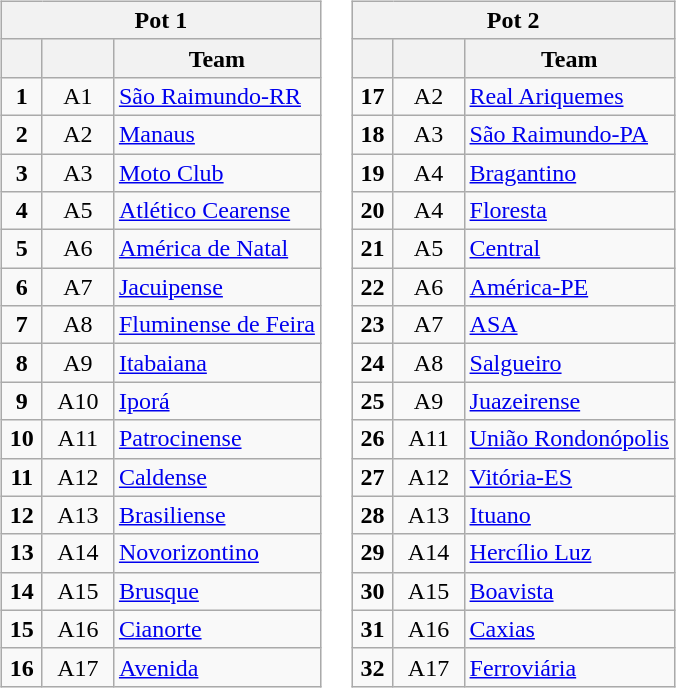<table>
<tr>
<td><br><table class="wikitable" style="text-align:center;">
<tr>
<th colspan="3">Pot 1</th>
</tr>
<tr>
<th width="20"></th>
<th width="40"></th>
<th>Team</th>
</tr>
<tr>
<td><strong>1</strong></td>
<td>A1</td>
<td style="text-align:left;"> <a href='#'>São Raimundo-RR</a></td>
</tr>
<tr>
<td><strong>2</strong></td>
<td>A2</td>
<td style="text-align:left;"> <a href='#'>Manaus</a></td>
</tr>
<tr>
<td><strong>3</strong></td>
<td>A3</td>
<td style="text-align:left;"> <a href='#'>Moto Club</a></td>
</tr>
<tr>
<td><strong>4</strong></td>
<td>A5</td>
<td style="text-align:left;"> <a href='#'>Atlético Cearense</a></td>
</tr>
<tr>
<td><strong>5</strong></td>
<td>A6</td>
<td style="text-align:left;"> <a href='#'>América de Natal</a></td>
</tr>
<tr>
<td><strong>6</strong></td>
<td>A7</td>
<td style="text-align:left;"> <a href='#'>Jacuipense</a></td>
</tr>
<tr>
<td><strong>7</strong></td>
<td>A8</td>
<td style="text-align:left;"> <a href='#'>Fluminense de Feira</a></td>
</tr>
<tr>
<td><strong>8</strong></td>
<td>A9</td>
<td style="text-align:left;"> <a href='#'>Itabaiana</a></td>
</tr>
<tr>
<td><strong>9</strong></td>
<td>A10</td>
<td style="text-align:left;"> <a href='#'>Iporá</a></td>
</tr>
<tr>
<td><strong>10</strong></td>
<td>A11</td>
<td style="text-align:left;"> <a href='#'>Patrocinense</a></td>
</tr>
<tr>
<td><strong>11</strong></td>
<td>A12</td>
<td style="text-align:left;"> <a href='#'>Caldense</a></td>
</tr>
<tr>
<td><strong>12</strong></td>
<td>A13</td>
<td style="text-align:left;"> <a href='#'>Brasiliense</a></td>
</tr>
<tr>
<td><strong>13</strong></td>
<td>A14</td>
<td style="text-align:left;"> <a href='#'>Novorizontino</a></td>
</tr>
<tr>
<td><strong>14</strong></td>
<td>A15</td>
<td style="text-align:left;"> <a href='#'>Brusque</a></td>
</tr>
<tr>
<td><strong>15</strong></td>
<td>A16</td>
<td style="text-align:left;"> <a href='#'>Cianorte</a></td>
</tr>
<tr>
<td><strong>16</strong></td>
<td>A17</td>
<td style="text-align:left;"> <a href='#'>Avenida</a></td>
</tr>
</table>
</td>
<td><br><table class="wikitable" style="text-align: center;">
<tr>
<th colspan="3">Pot 2</th>
</tr>
<tr>
<th width="20"></th>
<th width="40"></th>
<th>Team</th>
</tr>
<tr>
<td><strong>17</strong></td>
<td>A2</td>
<td style="text-align:left;"> <a href='#'>Real Ariquemes</a></td>
</tr>
<tr>
<td><strong>18</strong></td>
<td>A3</td>
<td style="text-align:left;"> <a href='#'>São Raimundo-PA</a></td>
</tr>
<tr>
<td><strong>19</strong></td>
<td>A4</td>
<td style="text-align:left;"> <a href='#'>Bragantino</a></td>
</tr>
<tr>
<td><strong>20</strong></td>
<td>A4</td>
<td style="text-align:left;"> <a href='#'>Floresta</a></td>
</tr>
<tr>
<td><strong>21</strong></td>
<td>A5</td>
<td style="text-align:left;"> <a href='#'>Central</a></td>
</tr>
<tr>
<td><strong>22</strong></td>
<td>A6</td>
<td style="text-align:left;"> <a href='#'>América-PE</a></td>
</tr>
<tr>
<td><strong>23</strong></td>
<td>A7</td>
<td style="text-align:left;"> <a href='#'>ASA</a></td>
</tr>
<tr>
<td><strong>24</strong></td>
<td>A8</td>
<td style="text-align:left;"> <a href='#'>Salgueiro</a></td>
</tr>
<tr>
<td><strong>25</strong></td>
<td>A9</td>
<td style="text-align:left;"> <a href='#'>Juazeirense</a></td>
</tr>
<tr>
<td><strong>26</strong></td>
<td>A11</td>
<td style="text-align:left;"> <a href='#'>União Rondonópolis</a></td>
</tr>
<tr>
<td><strong>27</strong></td>
<td>A12</td>
<td style="text-align:left;"> <a href='#'>Vitória-ES</a></td>
</tr>
<tr>
<td><strong>28</strong></td>
<td>A13</td>
<td style="text-align:left;"> <a href='#'>Ituano</a></td>
</tr>
<tr>
<td><strong>29</strong></td>
<td>A14</td>
<td style="text-align:left;"> <a href='#'>Hercílio Luz</a></td>
</tr>
<tr>
<td><strong>30</strong></td>
<td>A15</td>
<td style="text-align:left;"> <a href='#'>Boavista</a></td>
</tr>
<tr>
<td><strong>31</strong></td>
<td>A16</td>
<td style="text-align:left;"> <a href='#'>Caxias</a></td>
</tr>
<tr>
<td><strong>32</strong></td>
<td>A17</td>
<td style="text-align:left;"> <a href='#'>Ferroviária</a></td>
</tr>
</table>
</td>
</tr>
</table>
